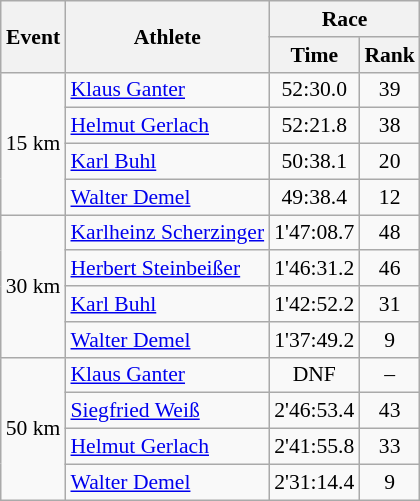<table class="wikitable" border="1" style="font-size:90%">
<tr>
<th rowspan=2>Event</th>
<th rowspan=2>Athlete</th>
<th colspan=2>Race</th>
</tr>
<tr>
<th>Time</th>
<th>Rank</th>
</tr>
<tr>
<td rowspan=4>15 km</td>
<td><a href='#'>Klaus Ganter</a></td>
<td align=center>52:30.0</td>
<td align=center>39</td>
</tr>
<tr>
<td><a href='#'>Helmut Gerlach</a></td>
<td align=center>52:21.8</td>
<td align=center>38</td>
</tr>
<tr>
<td><a href='#'>Karl Buhl</a></td>
<td align=center>50:38.1</td>
<td align=center>20</td>
</tr>
<tr>
<td><a href='#'>Walter Demel</a></td>
<td align=center>49:38.4</td>
<td align=center>12</td>
</tr>
<tr>
<td rowspan=4>30 km</td>
<td><a href='#'>Karlheinz Scherzinger</a></td>
<td align=center>1'47:08.7</td>
<td align=center>48</td>
</tr>
<tr>
<td><a href='#'>Herbert Steinbeißer</a></td>
<td align=center>1'46:31.2</td>
<td align=center>46</td>
</tr>
<tr>
<td><a href='#'>Karl Buhl</a></td>
<td align=center>1'42:52.2</td>
<td align=center>31</td>
</tr>
<tr>
<td><a href='#'>Walter Demel</a></td>
<td align=center>1'37:49.2</td>
<td align=center>9</td>
</tr>
<tr>
<td rowspan=4>50 km</td>
<td><a href='#'>Klaus Ganter</a></td>
<td align=center>DNF</td>
<td align=center>–</td>
</tr>
<tr>
<td><a href='#'>Siegfried Weiß</a></td>
<td align=center>2'46:53.4</td>
<td align=center>43</td>
</tr>
<tr>
<td><a href='#'>Helmut Gerlach</a></td>
<td align=center>2'41:55.8</td>
<td align=center>33</td>
</tr>
<tr>
<td><a href='#'>Walter Demel</a></td>
<td align=center>2'31:14.4</td>
<td align=center>9</td>
</tr>
</table>
